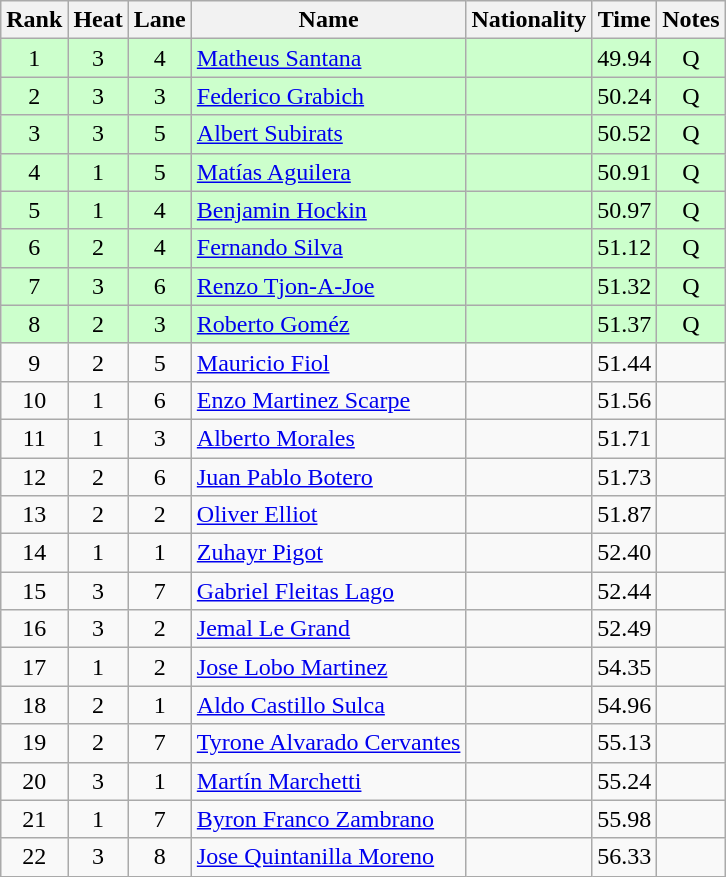<table class="wikitable sortable" style="text-align:center">
<tr>
<th>Rank</th>
<th>Heat</th>
<th>Lane</th>
<th>Name</th>
<th>Nationality</th>
<th>Time</th>
<th>Notes</th>
</tr>
<tr bgcolor=ccffcc>
<td>1</td>
<td>3</td>
<td>4</td>
<td align=left><a href='#'>Matheus Santana</a></td>
<td align=left></td>
<td>49.94</td>
<td>Q</td>
</tr>
<tr bgcolor=ccffcc>
<td>2</td>
<td>3</td>
<td>3</td>
<td align=left><a href='#'>Federico Grabich</a></td>
<td align=left></td>
<td>50.24</td>
<td>Q</td>
</tr>
<tr bgcolor=ccffcc>
<td>3</td>
<td>3</td>
<td>5</td>
<td align=left><a href='#'>Albert Subirats</a></td>
<td align=left></td>
<td>50.52</td>
<td>Q</td>
</tr>
<tr bgcolor=ccffcc>
<td>4</td>
<td>1</td>
<td>5</td>
<td align=left><a href='#'>Matías Aguilera</a></td>
<td align=left></td>
<td>50.91</td>
<td>Q</td>
</tr>
<tr bgcolor=ccffcc>
<td>5</td>
<td>1</td>
<td>4</td>
<td align=left><a href='#'>Benjamin Hockin</a></td>
<td align=left></td>
<td>50.97</td>
<td>Q</td>
</tr>
<tr bgcolor=ccffcc>
<td>6</td>
<td>2</td>
<td>4</td>
<td align=left><a href='#'>Fernando Silva</a></td>
<td align=left></td>
<td>51.12</td>
<td>Q</td>
</tr>
<tr bgcolor=ccffcc>
<td>7</td>
<td>3</td>
<td>6</td>
<td align=left><a href='#'>Renzo Tjon-A-Joe</a></td>
<td align=left></td>
<td>51.32</td>
<td>Q</td>
</tr>
<tr bgcolor=ccffcc>
<td>8</td>
<td>2</td>
<td>3</td>
<td align=left><a href='#'>Roberto Goméz</a></td>
<td align=left></td>
<td>51.37</td>
<td>Q</td>
</tr>
<tr>
<td>9</td>
<td>2</td>
<td>5</td>
<td align=left><a href='#'>Mauricio Fiol</a></td>
<td align=left></td>
<td>51.44</td>
<td></td>
</tr>
<tr>
<td>10</td>
<td>1</td>
<td>6</td>
<td align=left><a href='#'>Enzo Martinez Scarpe</a></td>
<td align=left></td>
<td>51.56</td>
<td></td>
</tr>
<tr>
<td>11</td>
<td>1</td>
<td>3</td>
<td align=left><a href='#'>Alberto Morales</a></td>
<td align=left></td>
<td>51.71</td>
<td></td>
</tr>
<tr>
<td>12</td>
<td>2</td>
<td>6</td>
<td align=left><a href='#'>Juan Pablo Botero</a></td>
<td align=left></td>
<td>51.73</td>
<td></td>
</tr>
<tr>
<td>13</td>
<td>2</td>
<td>2</td>
<td align=left><a href='#'>Oliver Elliot</a></td>
<td align=left></td>
<td>51.87</td>
<td></td>
</tr>
<tr>
<td>14</td>
<td>1</td>
<td>1</td>
<td align=left><a href='#'>Zuhayr Pigot</a></td>
<td align=left></td>
<td>52.40</td>
<td></td>
</tr>
<tr>
<td>15</td>
<td>3</td>
<td>7</td>
<td align=left><a href='#'>Gabriel Fleitas Lago</a></td>
<td align=left></td>
<td>52.44</td>
<td></td>
</tr>
<tr>
<td>16</td>
<td>3</td>
<td>2</td>
<td align=left><a href='#'>Jemal Le Grand</a></td>
<td align=left></td>
<td>52.49</td>
<td></td>
</tr>
<tr>
<td>17</td>
<td>1</td>
<td>2</td>
<td align=left><a href='#'>Jose Lobo Martinez</a></td>
<td align=left></td>
<td>54.35</td>
<td></td>
</tr>
<tr>
<td>18</td>
<td>2</td>
<td>1</td>
<td align=left><a href='#'>Aldo Castillo Sulca</a></td>
<td align=left></td>
<td>54.96</td>
<td></td>
</tr>
<tr>
<td>19</td>
<td>2</td>
<td>7</td>
<td align=left><a href='#'>Tyrone Alvarado Cervantes</a></td>
<td align=left></td>
<td>55.13</td>
<td></td>
</tr>
<tr>
<td>20</td>
<td>3</td>
<td>1</td>
<td align=left><a href='#'>Martín Marchetti</a></td>
<td align=left></td>
<td>55.24</td>
<td></td>
</tr>
<tr>
<td>21</td>
<td>1</td>
<td>7</td>
<td align=left><a href='#'>Byron Franco Zambrano</a></td>
<td align=left></td>
<td>55.98</td>
<td></td>
</tr>
<tr>
<td>22</td>
<td>3</td>
<td>8</td>
<td align=left><a href='#'>Jose Quintanilla Moreno</a></td>
<td align=left></td>
<td>56.33</td>
<td></td>
</tr>
</table>
